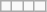<table class="wikitable" align="left">
<tr>
<td></td>
<td></td>
<td></td>
<td></td>
</tr>
</table>
